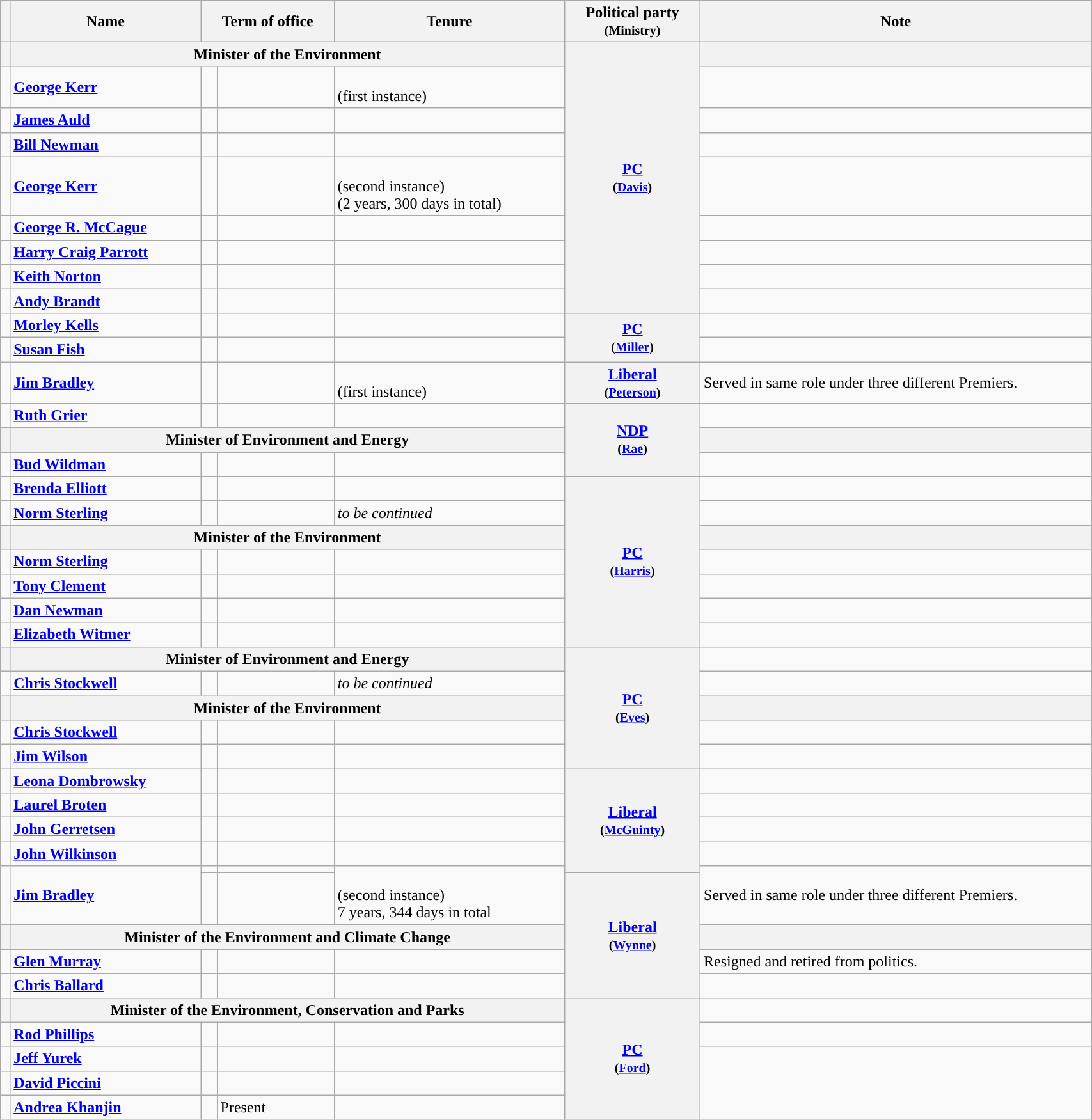<table class="wikitable" style="width: 90%">
<tr>
<th></th>
<th>Name</th>
<th colspan=2>Term of office</th>
<th>Tenure</th>
<th>Political party<br><small>(Ministry)</small></th>
<th style="width: 400px;">Note</th>
</tr>
<tr>
<th></th>
<th colspan=4><strong>Minister of the Environment</strong></th>
<th rowspan=9; style="background:"><a href='#'>PC</a><br><small>(<a href='#'>Davis</a>)</small></th>
<th></th>
</tr>
<tr>
<td style="background:"></td>
<td><strong><a href='#'>George Kerr</a></strong></td>
<td></td>
<td></td>
<td><br>(first instance)</td>
<td></td>
</tr>
<tr>
<td style="background:"></td>
<td><strong><a href='#'>James Auld</a></strong></td>
<td></td>
<td></td>
<td></td>
<td></td>
</tr>
<tr>
<td style="background:"></td>
<td><strong><a href='#'>Bill Newman</a></strong></td>
<td></td>
<td></td>
<td></td>
<td></td>
</tr>
<tr>
<td style="background:"></td>
<td><strong><a href='#'>George Kerr</a></strong></td>
<td></td>
<td></td>
<td><br>(second instance)<br>(2 years, 300 days in total)</td>
<td></td>
</tr>
<tr>
<td style="background:"></td>
<td><strong><a href='#'>George R. McCague</a></strong></td>
<td></td>
<td></td>
<td></td>
<td></td>
</tr>
<tr>
<td style="background:"></td>
<td><strong><a href='#'>Harry Craig Parrott</a></strong></td>
<td></td>
<td></td>
<td></td>
<td></td>
</tr>
<tr>
<td style="background:"></td>
<td><strong><a href='#'>Keith Norton</a></strong></td>
<td></td>
<td></td>
<td></td>
<td></td>
</tr>
<tr>
<td style="background:"></td>
<td><strong><a href='#'>Andy Brandt</a></strong></td>
<td></td>
<td></td>
<td></td>
<td></td>
</tr>
<tr>
<td style="background:"></td>
<td><strong><a href='#'>Morley Kells</a></strong></td>
<td></td>
<td></td>
<td></td>
<th rowspan=2; style="background:"><a href='#'>PC</a><br><small>(<a href='#'>Miller</a>)</small></th>
<td></td>
</tr>
<tr>
<td style="background:"></td>
<td><strong><a href='#'>Susan Fish</a></strong></td>
<td></td>
<td></td>
<td></td>
<td></td>
</tr>
<tr>
<td style="background:"></td>
<td><strong><a href='#'>Jim Bradley</a></strong></td>
<td></td>
<td></td>
<td><br>(first instance)</td>
<th style="background:"><a href='#'>Liberal</a><br><small>(<a href='#'>Peterson</a>)</small></th>
<td>Served in same role under three different Premiers.</td>
</tr>
<tr>
<td style="background:"></td>
<td><strong><a href='#'>Ruth Grier</a></strong></td>
<td></td>
<td></td>
<td></td>
<th rowspan=3 ; style="background:"><a href='#'>NDP</a><br><small>(<a href='#'>Rae</a>)</small></th>
<td></td>
</tr>
<tr>
<th></th>
<th colspan=4><strong>Minister of Environment and Energy</strong></th>
<th></th>
</tr>
<tr>
<td style="background:"></td>
<td><strong><a href='#'>Bud Wildman</a></strong></td>
<td></td>
<td></td>
<td></td>
<td></td>
</tr>
<tr>
<td style="background:"></td>
<td><strong><a href='#'>Brenda Elliott</a></strong></td>
<td></td>
<td></td>
<td></td>
<th rowspan=7 ; style="background:"><a href='#'>PC</a><br><small>(<a href='#'>Harris</a>)</small></th>
<td></td>
</tr>
<tr>
<td style="background:"></td>
<td><strong><a href='#'>Norm Sterling</a></strong></td>
<td></td>
<td></td>
<td><em>to be continued</em></td>
<td></td>
</tr>
<tr>
<th></th>
<th colspan=4><strong>Minister of the Environment</strong></th>
<th></th>
</tr>
<tr>
<td style="background:"></td>
<td><strong><a href='#'>Norm Sterling</a></strong></td>
<td></td>
<td></td>
<td></td>
<td></td>
</tr>
<tr>
<td style="background:"></td>
<td><strong><a href='#'>Tony Clement</a></strong></td>
<td></td>
<td></td>
<td></td>
<td></td>
</tr>
<tr>
<td style="background:"></td>
<td><strong><a href='#'>Dan Newman</a></strong></td>
<td></td>
<td></td>
<td></td>
<td></td>
</tr>
<tr>
<td style="background:"></td>
<td><strong><a href='#'>Elizabeth Witmer</a></strong></td>
<td></td>
<td></td>
<td></td>
<td></td>
</tr>
<tr>
<th></th>
<th colspan=4><strong>Minister of Environment and Energy</strong></th>
<th rowspan=5; style="background:"><a href='#'>PC</a><br><small>(<a href='#'>Eves</a>)</small></th>
<td></td>
</tr>
<tr>
<td style="background:"></td>
<td><strong><a href='#'>Chris Stockwell</a></strong></td>
<td></td>
<td></td>
<td><em>to be continued</em></td>
<td></td>
</tr>
<tr>
<th></th>
<th colspan=4><strong>Minister of the Environment</strong></th>
<th></th>
</tr>
<tr>
<td style="background:"></td>
<td><strong><a href='#'>Chris Stockwell</a></strong></td>
<td></td>
<td></td>
<td></td>
<td></td>
</tr>
<tr>
<td style="background:"></td>
<td><strong><a href='#'>Jim Wilson</a></strong></td>
<td></td>
<td></td>
<td></td>
<td></td>
</tr>
<tr>
<td style="background:"></td>
<td><strong><a href='#'>Leona Dombrowsky</a></strong></td>
<td></td>
<td></td>
<td></td>
<th rowspan=5; style="background:"><a href='#'>Liberal</a><br><small>(<a href='#'>McGuinty</a>)</small></th>
<td></td>
</tr>
<tr>
<td style="background:"></td>
<td><strong><a href='#'>Laurel Broten</a></strong></td>
<td></td>
<td></td>
<td></td>
<td></td>
</tr>
<tr>
<td style="background:"></td>
<td><strong><a href='#'>John Gerretsen</a></strong></td>
<td></td>
<td></td>
<td></td>
<td></td>
</tr>
<tr>
<td style="background:"></td>
<td><strong><a href='#'>John Wilkinson</a></strong></td>
<td></td>
<td></td>
<td></td>
<td></td>
</tr>
<tr>
<td rowspan=2; style="background:"></td>
<td rowspan=2><strong><a href='#'>Jim Bradley</a></strong></td>
<td></td>
<td></td>
<td rowspan=2><br>(second instance)<br>7 years, 344 days in total</td>
<td rowspan=2>Served in same role under three different Premiers.</td>
</tr>
<tr>
<td></td>
<td></td>
<th rowspan=4; style="background:"><a href='#'>Liberal</a><br><small>(<a href='#'>Wynne</a>)</small></th>
</tr>
<tr>
<th></th>
<th colspan=4><strong>Minister of the Environment and Climate Change</strong></th>
<th></th>
</tr>
<tr>
<td style="background:"></td>
<td><strong><a href='#'>Glen Murray</a></strong></td>
<td></td>
<td></td>
<td></td>
<td>Resigned and retired from politics.</td>
</tr>
<tr>
<td style="background:"></td>
<td><strong><a href='#'>Chris Ballard</a></strong></td>
<td></td>
<td></td>
<td></td>
<td></td>
</tr>
<tr>
<th></th>
<th colspan=4><strong>Minister of the Environment, Conservation and Parks</strong></th>
<th rowspan=5; style="background:"><a href='#'>PC</a><br><small>(<a href='#'>Ford</a>)</small></th>
<td></td>
</tr>
<tr>
<td style="background:"></td>
<td><strong><a href='#'>Rod Phillips</a></strong></td>
<td></td>
<td></td>
<td></td>
<td></td>
</tr>
<tr>
<td style="background:"></td>
<td><strong><a href='#'>Jeff Yurek</a></strong></td>
<td></td>
<td></td>
<td></td>
</tr>
<tr>
<td style="background:"></td>
<td><strong><a href='#'>David Piccini</a></strong></td>
<td></td>
<td></td>
<td></td>
</tr>
<tr>
<td style="background:"></td>
<td><strong><a href='#'>Andrea Khanjin</a></strong></td>
<td></td>
<td>Present</td>
<td></td>
</tr>
</table>
